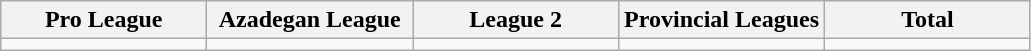<table class="wikitable">
<tr>
<th style="width:20%;">Pro League</th>
<th style="width:20%;">Azadegan League</th>
<th style="width:20%;">League 2</th>
<th style="width:20%;">Provincial Leagues</th>
<th style="width:20%;">Total</th>
</tr>
<tr>
<td></td>
<td></td>
<td></td>
<td></td>
<td></td>
</tr>
</table>
